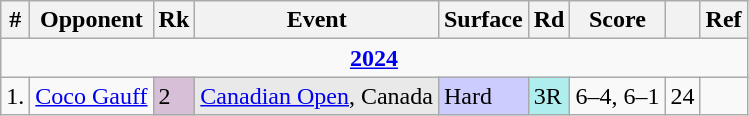<table class="sortable wikitable">
<tr>
<th>#</th>
<th>Opponent</th>
<th>Rk</th>
<th>Event</th>
<th>Surface</th>
<th>Rd</th>
<th class="unsortable">Score</th>
<th></th>
<th>Ref</th>
</tr>
<tr>
<td colspan="9" align=center><strong><a href='#'>2024</a></strong></td>
</tr>
<tr>
<td>1.</td>
<td> <a href='#'>Coco Gauff</a></td>
<td bgcolor=thistle>2</td>
<td bgcolor=e9e9e9><a href='#'>Canadian Open</a>, Canada</td>
<td bgcolor=ccccff>Hard</td>
<td bgcolor=afeeee>3R</td>
<td>6–4, 6–1</td>
<td>24</td>
<td></td>
</tr>
</table>
